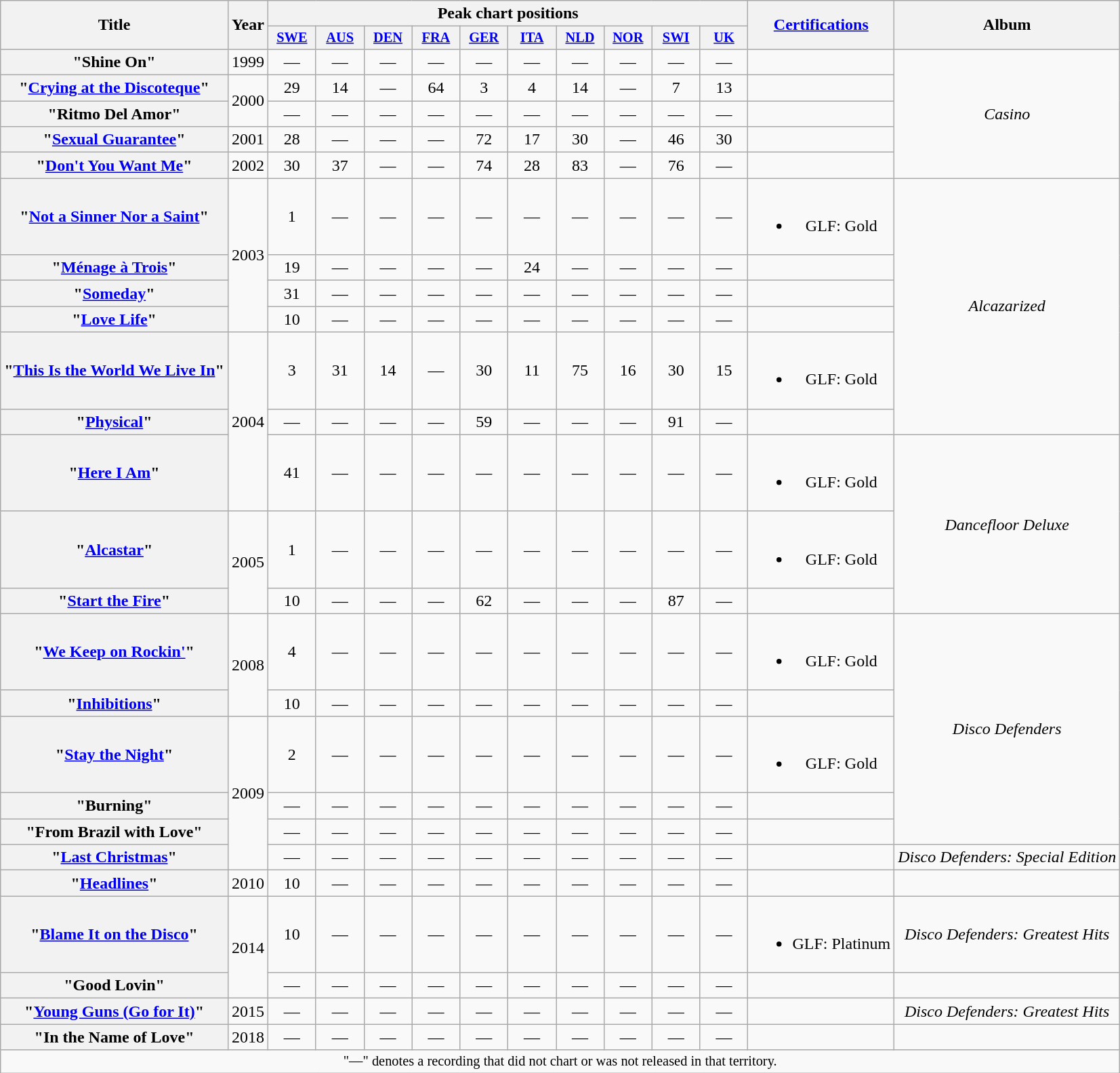<table class="wikitable plainrowheaders" style="text-align:center;">
<tr>
<th scope="col" rowspan="2">Title</th>
<th scope="col" rowspan="2">Year</th>
<th scope="col" colspan="10">Peak chart positions</th>
<th scope="col" rowspan="2"><a href='#'>Certifications</a></th>
<th scope="col" rowspan="2">Album</th>
</tr>
<tr>
<th scope="col" style="width:3em;font-size:85%;"><a href='#'>SWE</a><br></th>
<th scope="col" style="width:3em;font-size:85%;"><a href='#'>AUS</a><br></th>
<th scope="col" style="width:3em;font-size:85%;"><a href='#'>DEN</a><br></th>
<th scope="col" style="width:3em;font-size:85%;"><a href='#'>FRA</a><br></th>
<th scope="col" style="width:3em;font-size:85%;"><a href='#'>GER</a><br></th>
<th scope="col" style="width:3em;font-size:85%;"><a href='#'>ITA</a><br></th>
<th scope="col" style="width:3em;font-size:85%;"><a href='#'>NLD</a><br></th>
<th scope="col" style="width:3em;font-size:85%;"><a href='#'>NOR</a><br></th>
<th scope="col" style="width:3em;font-size:85%;"><a href='#'>SWI</a><br></th>
<th scope="col" style="width:3em;font-size:85%;"><a href='#'>UK</a><br></th>
</tr>
<tr>
<th scope="row">"Shine On"</th>
<td>1999</td>
<td>—</td>
<td>—</td>
<td>—</td>
<td>—</td>
<td>—</td>
<td>—</td>
<td>—</td>
<td>—</td>
<td>—</td>
<td>—</td>
<td></td>
<td rowspan="5"><em>Casino</em></td>
</tr>
<tr>
<th scope="row">"<a href='#'>Crying at the Discoteque</a>"</th>
<td rowspan="2">2000</td>
<td>29</td>
<td>14</td>
<td>—</td>
<td>64</td>
<td>3</td>
<td>4</td>
<td>14</td>
<td>—</td>
<td>7</td>
<td>13</td>
</tr>
<tr>
<th scope="row">"Ritmo Del Amor"</th>
<td>—</td>
<td>—</td>
<td>—</td>
<td>—</td>
<td>—</td>
<td>—</td>
<td>—</td>
<td>—</td>
<td>—</td>
<td>—</td>
<td></td>
</tr>
<tr>
<th scope="row">"<a href='#'>Sexual Guarantee</a>"</th>
<td>2001</td>
<td>28</td>
<td>—</td>
<td>—</td>
<td>—</td>
<td>72</td>
<td>17</td>
<td>30</td>
<td>—</td>
<td>46</td>
<td>30</td>
<td></td>
</tr>
<tr>
<th scope="row">"<a href='#'>Don't You Want Me</a>"</th>
<td>2002</td>
<td>30</td>
<td>37</td>
<td>—</td>
<td>—</td>
<td>74</td>
<td>28</td>
<td>83</td>
<td>—</td>
<td>76</td>
<td>—</td>
<td></td>
</tr>
<tr>
<th scope="row">"<a href='#'>Not a Sinner Nor a Saint</a>"</th>
<td rowspan="4">2003</td>
<td>1</td>
<td>—</td>
<td>—</td>
<td>—</td>
<td>—</td>
<td>—</td>
<td>—</td>
<td>—</td>
<td>—</td>
<td>—</td>
<td><br><ul><li>GLF: Gold</li></ul></td>
<td rowspan="6"><em>Alcazarized</em></td>
</tr>
<tr>
<th scope="row">"<a href='#'>Ménage à Trois</a>"</th>
<td>19</td>
<td>—</td>
<td>—</td>
<td>—</td>
<td>—</td>
<td>24</td>
<td>—</td>
<td>—</td>
<td>—</td>
<td>—</td>
<td></td>
</tr>
<tr>
<th scope="row">"<a href='#'>Someday</a>"</th>
<td>31</td>
<td>—</td>
<td>—</td>
<td>—</td>
<td>—</td>
<td>—</td>
<td>—</td>
<td>—</td>
<td>—</td>
<td>—</td>
<td></td>
</tr>
<tr>
<th scope="row">"<a href='#'>Love Life</a>"</th>
<td>10</td>
<td>—</td>
<td>—</td>
<td>—</td>
<td>—</td>
<td>—</td>
<td>—</td>
<td>—</td>
<td>—</td>
<td>—</td>
<td></td>
</tr>
<tr>
<th scope="row">"<a href='#'>This Is the World We Live In</a>"</th>
<td rowspan="3">2004</td>
<td>3</td>
<td>31</td>
<td>14</td>
<td>—</td>
<td>30</td>
<td>11</td>
<td>75</td>
<td>16</td>
<td>30</td>
<td>15</td>
<td><br><ul><li>GLF: Gold</li></ul></td>
</tr>
<tr>
<th scope="row">"<a href='#'>Physical</a>"</th>
<td>—</td>
<td>—</td>
<td>—</td>
<td>—</td>
<td>59</td>
<td>—</td>
<td>—</td>
<td>—</td>
<td>91</td>
<td>—</td>
<td></td>
</tr>
<tr>
<th scope="row">"<a href='#'>Here I Am</a>"</th>
<td>41</td>
<td>—</td>
<td>—</td>
<td>—</td>
<td>—</td>
<td>—</td>
<td>—</td>
<td>—</td>
<td>—</td>
<td>—</td>
<td><br><ul><li>GLF: Gold</li></ul></td>
<td rowspan="3"><em>Dancefloor Deluxe</em></td>
</tr>
<tr>
<th scope="row">"<a href='#'>Alcastar</a>"</th>
<td rowspan="2">2005</td>
<td>1</td>
<td>—</td>
<td>—</td>
<td>—</td>
<td>—</td>
<td>—</td>
<td>—</td>
<td>—</td>
<td>—</td>
<td>—</td>
<td><br><ul><li>GLF: Gold</li></ul></td>
</tr>
<tr>
<th scope="row">"<a href='#'>Start the Fire</a>"</th>
<td>10</td>
<td>—</td>
<td>—</td>
<td>—</td>
<td>62</td>
<td>—</td>
<td>—</td>
<td>—</td>
<td>87</td>
<td>—</td>
<td></td>
</tr>
<tr>
<th scope="row">"<a href='#'>We Keep on Rockin'</a>"</th>
<td rowspan="2">2008</td>
<td>4</td>
<td>—</td>
<td>—</td>
<td>—</td>
<td>—</td>
<td>—</td>
<td>—</td>
<td>—</td>
<td>—</td>
<td>—</td>
<td><br><ul><li>GLF: Gold</li></ul></td>
<td rowspan="5"><em>Disco Defenders</em></td>
</tr>
<tr>
<th scope="row">"<a href='#'>Inhibitions</a>"</th>
<td>10</td>
<td>—</td>
<td>—</td>
<td>—</td>
<td>—</td>
<td>—</td>
<td>—</td>
<td>—</td>
<td>—</td>
<td>—</td>
<td></td>
</tr>
<tr>
<th scope="row">"<a href='#'>Stay the Night</a>"</th>
<td rowspan="4">2009</td>
<td>2</td>
<td>—</td>
<td>—</td>
<td>—</td>
<td>—</td>
<td>—</td>
<td>—</td>
<td>—</td>
<td>—</td>
<td>—</td>
<td><br><ul><li>GLF: Gold</li></ul></td>
</tr>
<tr>
<th scope="row">"Burning"</th>
<td>—</td>
<td>—</td>
<td>—</td>
<td>—</td>
<td>—</td>
<td>—</td>
<td>—</td>
<td>—</td>
<td>—</td>
<td>—</td>
<td></td>
</tr>
<tr>
<th scope="row">"From Brazil with Love"</th>
<td>—</td>
<td>—</td>
<td>—</td>
<td>—</td>
<td>—</td>
<td>—</td>
<td>—</td>
<td>—</td>
<td>—</td>
<td>—</td>
<td></td>
</tr>
<tr>
<th scope="row">"<a href='#'>Last Christmas</a>"</th>
<td>—</td>
<td>—</td>
<td>—</td>
<td>—</td>
<td>—</td>
<td>—</td>
<td>—</td>
<td>—</td>
<td>—</td>
<td>—</td>
<td></td>
<td><em>Disco Defenders: Special Edition</em></td>
</tr>
<tr>
<th scope="row">"<a href='#'>Headlines</a>"</th>
<td>2010</td>
<td>10</td>
<td>—</td>
<td>—</td>
<td>—</td>
<td>—</td>
<td>—</td>
<td>—</td>
<td>—</td>
<td>—</td>
<td>—</td>
<td></td>
<td></td>
</tr>
<tr>
<th scope="row">"<a href='#'>Blame It on the Disco</a>"</th>
<td rowspan="2">2014</td>
<td>10</td>
<td>—</td>
<td>—</td>
<td>—</td>
<td>—</td>
<td>—</td>
<td>—</td>
<td>—</td>
<td>—</td>
<td>—</td>
<td><br><ul><li>GLF: Platinum</li></ul></td>
<td><em>Disco Defenders: Greatest Hits</em></td>
</tr>
<tr>
<th scope="row">"Good Lovin"</th>
<td>—</td>
<td>—</td>
<td>—</td>
<td>—</td>
<td>—</td>
<td>—</td>
<td>—</td>
<td>—</td>
<td>—</td>
<td>—</td>
<td></td>
<td></td>
</tr>
<tr>
<th scope="row">"<a href='#'>Young Guns (Go for It)</a>"</th>
<td>2015</td>
<td>—</td>
<td>—</td>
<td>—</td>
<td>—</td>
<td>—</td>
<td>—</td>
<td>—</td>
<td>—</td>
<td>—</td>
<td>—</td>
<td></td>
<td><em>Disco Defenders: Greatest Hits</em></td>
</tr>
<tr>
<th scope="row">"In the Name of Love"</th>
<td>2018</td>
<td>—</td>
<td>—</td>
<td>—</td>
<td>—</td>
<td>—</td>
<td>—</td>
<td>—</td>
<td>—</td>
<td>—</td>
<td>—</td>
<td></td>
<td></td>
</tr>
<tr>
<td colspan="20" style="font-size:85%">"—" denotes a recording that did not chart or was not released in that territory.</td>
</tr>
</table>
